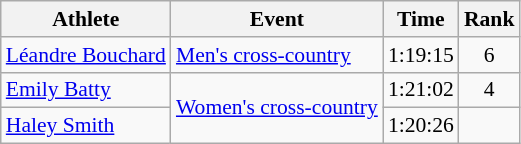<table class="wikitable" style="font-size:90%">
<tr>
<th>Athlete</th>
<th>Event</th>
<th>Time</th>
<th>Rank</th>
</tr>
<tr align=center>
<td align=left><a href='#'>Léandre Bouchard</a></td>
<td align=left><a href='#'>Men's cross-country</a></td>
<td>1:19:15</td>
<td>6</td>
</tr>
<tr align=center>
<td align=left><a href='#'>Emily Batty</a></td>
<td align=left rowspan=2><a href='#'>Women's cross-country</a></td>
<td>1:21:02</td>
<td>4</td>
</tr>
<tr align=center>
<td align=left><a href='#'>Haley Smith</a></td>
<td>1:20:26</td>
<td></td>
</tr>
</table>
